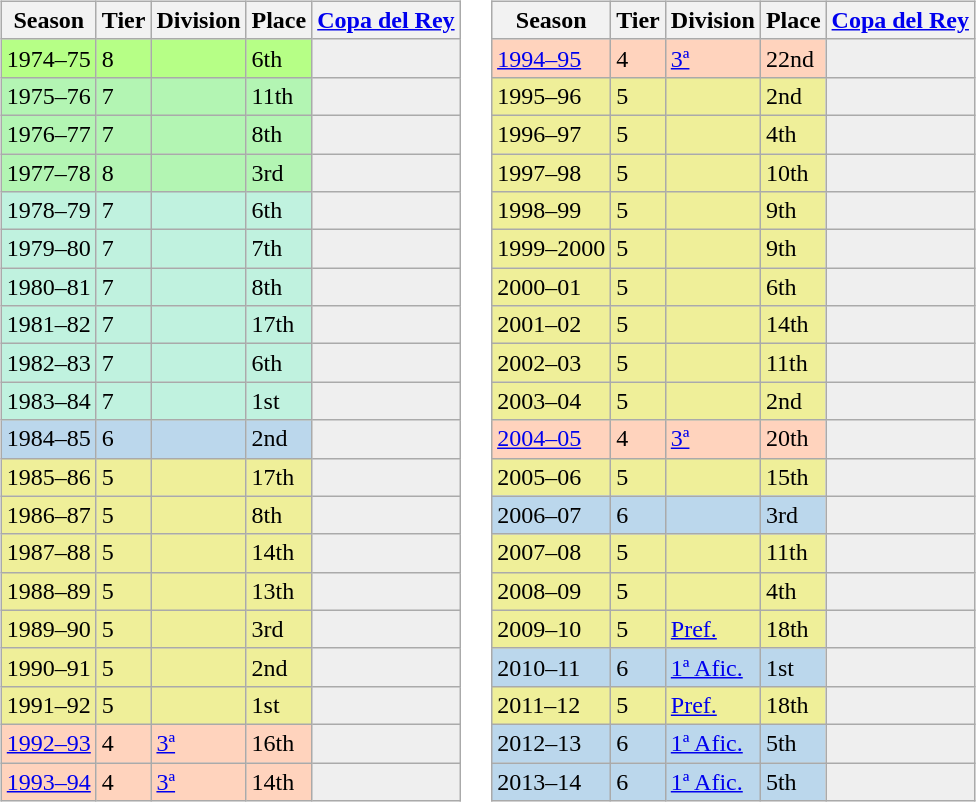<table>
<tr>
<td valign="top" width=0%><br><table class="wikitable">
<tr style="background:#f0f6fa;">
<th>Season</th>
<th>Tier</th>
<th>Division</th>
<th>Place</th>
<th><a href='#'>Copa del Rey</a></th>
</tr>
<tr>
<td style="background:#B6FF86;">1974–75</td>
<td style="background:#B6FF86;">8</td>
<td style="background:#B6FF86;"></td>
<td style="background:#B6FF86;">6th</td>
<th style="background:#efefef;"></th>
</tr>
<tr>
<td style="background:#B3F5B3;">1975–76</td>
<td style="background:#B3F5B3;">7</td>
<td style="background:#B3F5B3;"></td>
<td style="background:#B3F5B3;">11th</td>
<th style="background:#efefef;"></th>
</tr>
<tr>
<td style="background:#B3F5B3;">1976–77</td>
<td style="background:#B3F5B3;">7</td>
<td style="background:#B3F5B3;"></td>
<td style="background:#B3F5B3;">8th</td>
<th style="background:#efefef;"></th>
</tr>
<tr>
<td style="background:#B3F5B3;">1977–78</td>
<td style="background:#B3F5B3;">8</td>
<td style="background:#B3F5B3;"></td>
<td style="background:#B3F5B3;">3rd</td>
<th style="background:#efefef;"></th>
</tr>
<tr>
<td style="background:#C0F2DF;">1978–79</td>
<td style="background:#C0F2DF;">7</td>
<td style="background:#C0F2DF;"></td>
<td style="background:#C0F2DF;">6th</td>
<th style="background:#efefef;"></th>
</tr>
<tr>
<td style="background:#C0F2DF;">1979–80</td>
<td style="background:#C0F2DF;">7</td>
<td style="background:#C0F2DF;"></td>
<td style="background:#C0F2DF;">7th</td>
<th style="background:#efefef;"></th>
</tr>
<tr>
<td style="background:#C0F2DF;">1980–81</td>
<td style="background:#C0F2DF;">7</td>
<td style="background:#C0F2DF;"></td>
<td style="background:#C0F2DF;">8th</td>
<th style="background:#efefef;"></th>
</tr>
<tr>
<td style="background:#C0F2DF;">1981–82</td>
<td style="background:#C0F2DF;">7</td>
<td style="background:#C0F2DF;"></td>
<td style="background:#C0F2DF;">17th</td>
<th style="background:#efefef;"></th>
</tr>
<tr>
<td style="background:#C0F2DF;">1982–83</td>
<td style="background:#C0F2DF;">7</td>
<td style="background:#C0F2DF;"></td>
<td style="background:#C0F2DF;">6th</td>
<th style="background:#efefef;"></th>
</tr>
<tr>
<td style="background:#C0F2DF;">1983–84</td>
<td style="background:#C0F2DF;">7</td>
<td style="background:#C0F2DF;"></td>
<td style="background:#C0F2DF;">1st</td>
<th style="background:#efefef;"></th>
</tr>
<tr>
<td style="background:#BBD7EC;">1984–85</td>
<td style="background:#BBD7EC;">6</td>
<td style="background:#BBD7EC;"></td>
<td style="background:#BBD7EC;">2nd</td>
<th style="background:#efefef;"></th>
</tr>
<tr>
<td style="background:#EFEF99;">1985–86</td>
<td style="background:#EFEF99;">5</td>
<td style="background:#EFEF99;"></td>
<td style="background:#EFEF99;">17th</td>
<th style="background:#efefef;"></th>
</tr>
<tr>
<td style="background:#EFEF99;">1986–87</td>
<td style="background:#EFEF99;">5</td>
<td style="background:#EFEF99;"></td>
<td style="background:#EFEF99;">8th</td>
<th style="background:#efefef;"></th>
</tr>
<tr>
<td style="background:#EFEF99;">1987–88</td>
<td style="background:#EFEF99;">5</td>
<td style="background:#EFEF99;"></td>
<td style="background:#EFEF99;">14th</td>
<th style="background:#efefef;"></th>
</tr>
<tr>
<td style="background:#EFEF99;">1988–89</td>
<td style="background:#EFEF99;">5</td>
<td style="background:#EFEF99;"></td>
<td style="background:#EFEF99;">13th</td>
<th style="background:#efefef;"></th>
</tr>
<tr>
<td style="background:#EFEF99;">1989–90</td>
<td style="background:#EFEF99;">5</td>
<td style="background:#EFEF99;"></td>
<td style="background:#EFEF99;">3rd</td>
<th style="background:#efefef;"></th>
</tr>
<tr>
<td style="background:#EFEF99;">1990–91</td>
<td style="background:#EFEF99;">5</td>
<td style="background:#EFEF99;"></td>
<td style="background:#EFEF99;">2nd</td>
<th style="background:#efefef;"></th>
</tr>
<tr>
<td style="background:#EFEF99;">1991–92</td>
<td style="background:#EFEF99;">5</td>
<td style="background:#EFEF99;"></td>
<td style="background:#EFEF99;">1st</td>
<th style="background:#efefef;"></th>
</tr>
<tr>
<td style="background:#FFD3BD;"><a href='#'>1992–93</a></td>
<td style="background:#FFD3BD;">4</td>
<td style="background:#FFD3BD;"><a href='#'>3ª</a></td>
<td style="background:#FFD3BD;">16th</td>
<td style="background:#efefef;"></td>
</tr>
<tr>
<td style="background:#FFD3BD;"><a href='#'>1993–94</a></td>
<td style="background:#FFD3BD;">4</td>
<td style="background:#FFD3BD;"><a href='#'>3ª</a></td>
<td style="background:#FFD3BD;">14th</td>
<td style="background:#efefef;"></td>
</tr>
</table>
</td>
<td valign="top" width=0%><br><table class="wikitable">
<tr style="background:#f0f6fa;">
<th>Season</th>
<th>Tier</th>
<th>Division</th>
<th>Place</th>
<th><a href='#'>Copa del Rey</a></th>
</tr>
<tr>
<td style="background:#FFD3BD;"><a href='#'>1994–95</a></td>
<td style="background:#FFD3BD;">4</td>
<td style="background:#FFD3BD;"><a href='#'>3ª</a></td>
<td style="background:#FFD3BD;">22nd</td>
<th style="background:#efefef;"></th>
</tr>
<tr>
<td style="background:#EFEF99;">1995–96</td>
<td style="background:#EFEF99;">5</td>
<td style="background:#EFEF99;"></td>
<td style="background:#EFEF99;">2nd</td>
<th style="background:#efefef;"></th>
</tr>
<tr>
<td style="background:#EFEF99;">1996–97</td>
<td style="background:#EFEF99;">5</td>
<td style="background:#EFEF99;"></td>
<td style="background:#EFEF99;">4th</td>
<th style="background:#efefef;"></th>
</tr>
<tr>
<td style="background:#EFEF99;">1997–98</td>
<td style="background:#EFEF99;">5</td>
<td style="background:#EFEF99;"></td>
<td style="background:#EFEF99;">10th</td>
<th style="background:#efefef;"></th>
</tr>
<tr>
<td style="background:#EFEF99;">1998–99</td>
<td style="background:#EFEF99;">5</td>
<td style="background:#EFEF99;"></td>
<td style="background:#EFEF99;">9th</td>
<th style="background:#efefef;"></th>
</tr>
<tr>
<td style="background:#EFEF99;">1999–2000</td>
<td style="background:#EFEF99;">5</td>
<td style="background:#EFEF99;"></td>
<td style="background:#EFEF99;">9th</td>
<th style="background:#efefef;"></th>
</tr>
<tr>
<td style="background:#EFEF99;">2000–01</td>
<td style="background:#EFEF99;">5</td>
<td style="background:#EFEF99;"></td>
<td style="background:#EFEF99;">6th</td>
<th style="background:#efefef;"></th>
</tr>
<tr>
<td style="background:#EFEF99;">2001–02</td>
<td style="background:#EFEF99;">5</td>
<td style="background:#EFEF99;"></td>
<td style="background:#EFEF99;">14th</td>
<th style="background:#efefef;"></th>
</tr>
<tr>
<td style="background:#EFEF99;">2002–03</td>
<td style="background:#EFEF99;">5</td>
<td style="background:#EFEF99;"></td>
<td style="background:#EFEF99;">11th</td>
<th style="background:#efefef;"></th>
</tr>
<tr>
<td style="background:#EFEF99;">2003–04</td>
<td style="background:#EFEF99;">5</td>
<td style="background:#EFEF99;"></td>
<td style="background:#EFEF99;">2nd</td>
<th style="background:#efefef;"></th>
</tr>
<tr>
<td style="background:#FFD3BD;"><a href='#'>2004–05</a></td>
<td style="background:#FFD3BD;">4</td>
<td style="background:#FFD3BD;"><a href='#'>3ª</a></td>
<td style="background:#FFD3BD;">20th</td>
<th style="background:#efefef;"></th>
</tr>
<tr>
<td style="background:#EFEF99;">2005–06</td>
<td style="background:#EFEF99;">5</td>
<td style="background:#EFEF99;"></td>
<td style="background:#EFEF99;">15th</td>
<th style="background:#efefef;"></th>
</tr>
<tr>
<td style="background:#BBD7EC;">2006–07</td>
<td style="background:#BBD7EC;">6</td>
<td style="background:#BBD7EC;"></td>
<td style="background:#BBD7EC;">3rd</td>
<th style="background:#efefef;"></th>
</tr>
<tr>
<td style="background:#EFEF99;">2007–08</td>
<td style="background:#EFEF99;">5</td>
<td style="background:#EFEF99;"></td>
<td style="background:#EFEF99;">11th</td>
<th style="background:#efefef;"></th>
</tr>
<tr>
<td style="background:#EFEF99;">2008–09</td>
<td style="background:#EFEF99;">5</td>
<td style="background:#EFEF99;"></td>
<td style="background:#EFEF99;">4th</td>
<th style="background:#efefef;"></th>
</tr>
<tr>
<td style="background:#EFEF99;">2009–10</td>
<td style="background:#EFEF99;">5</td>
<td style="background:#EFEF99;"><a href='#'>Pref.</a></td>
<td style="background:#EFEF99;">18th</td>
<th style="background:#efefef;"></th>
</tr>
<tr>
<td style="background:#BBD7EC;">2010–11</td>
<td style="background:#BBD7EC;">6</td>
<td style="background:#BBD7EC;"><a href='#'>1ª Afic.</a></td>
<td style="background:#BBD7EC;">1st</td>
<th style="background:#efefef;"></th>
</tr>
<tr>
<td style="background:#EFEF99;">2011–12</td>
<td style="background:#EFEF99;">5</td>
<td style="background:#EFEF99;"><a href='#'>Pref.</a></td>
<td style="background:#EFEF99;">18th</td>
<th style="background:#efefef;"></th>
</tr>
<tr>
<td style="background:#BBD7EC;">2012–13</td>
<td style="background:#BBD7EC;">6</td>
<td style="background:#BBD7EC;"><a href='#'>1ª Afic.</a></td>
<td style="background:#BBD7EC;">5th</td>
<th style="background:#efefef;"></th>
</tr>
<tr>
<td style="background:#BBD7EC;">2013–14</td>
<td style="background:#BBD7EC;">6</td>
<td style="background:#BBD7EC;"><a href='#'>1ª Afic.</a></td>
<td style="background:#BBD7EC;">5th</td>
<th style="background:#efefef;"></th>
</tr>
</table>
</td>
</tr>
</table>
